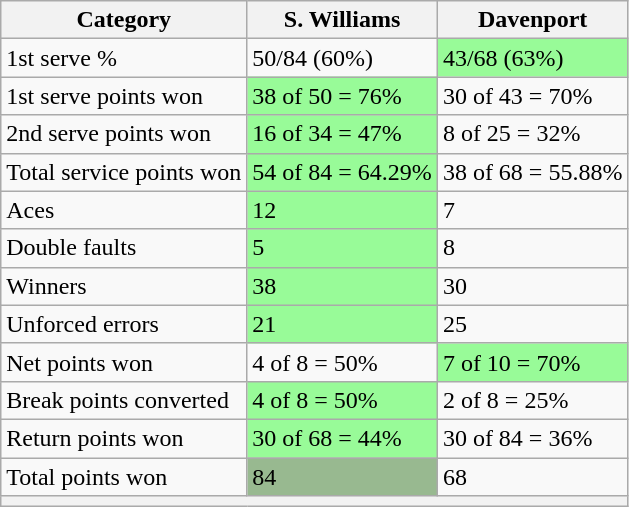<table class="wikitable">
<tr>
<th>Category</th>
<th> S. Williams</th>
<th> Davenport</th>
</tr>
<tr>
<td>1st serve %</td>
<td>50/84 (60%)</td>
<td bgcolor=98FB98>43/68 (63%)</td>
</tr>
<tr>
<td>1st serve points won</td>
<td bgcolor=98FB98>38 of 50 = 76%</td>
<td>30 of 43 = 70%</td>
</tr>
<tr>
<td>2nd serve points won</td>
<td bgcolor=98FB98>16 of 34 = 47%</td>
<td>8 of 25 = 32%</td>
</tr>
<tr>
<td>Total service points won</td>
<td bgcolor=98FB98>54 of 84 = 64.29%</td>
<td>38 of 68 = 55.88%</td>
</tr>
<tr>
<td>Aces</td>
<td bgcolor=98FB98>12</td>
<td>7</td>
</tr>
<tr>
<td>Double faults</td>
<td bgcolor=98FB98>5</td>
<td>8</td>
</tr>
<tr>
<td>Winners</td>
<td bgcolor=98FB98>38</td>
<td>30</td>
</tr>
<tr>
<td>Unforced errors</td>
<td bgcolor=98FB98>21</td>
<td>25</td>
</tr>
<tr>
<td>Net points won</td>
<td>4 of 8 = 50%</td>
<td bgcolor=98FB98>7 of 10 = 70%</td>
</tr>
<tr>
<td>Break points converted</td>
<td bgcolor=98FB98>4 of 8 = 50%</td>
<td>2 of 8 = 25%</td>
</tr>
<tr>
<td>Return points won</td>
<td bgcolor=98FB98>30 of 68 = 44%</td>
<td>30 of 84 = 36%</td>
</tr>
<tr>
<td>Total points won</td>
<td bgcolor=98FB989>84</td>
<td>68</td>
</tr>
<tr>
<th colspan=3></th>
</tr>
</table>
